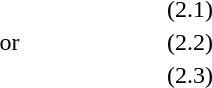<table>
<tr>
<th scope=col style="width: 250px;"></th>
<th scope=col style="width: 100px;"></th>
<th scope=col style="width: 125px;"></th>
</tr>
<tr style="text-align: right;">
<td></td>
<td></td>
<td>(2.1)</td>
</tr>
<tr style="text-align: right;">
<td></td>
<td> or</td>
<td>(2.2)</td>
</tr>
<tr style="text-align: right;">
<td></td>
<td></td>
<td>(2.3)</td>
</tr>
</table>
